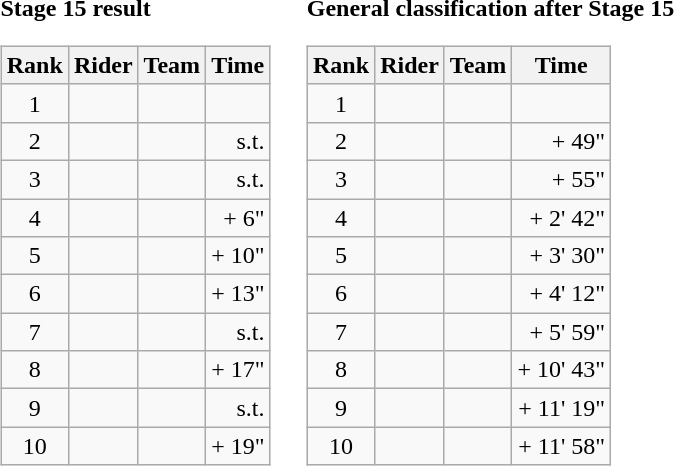<table>
<tr>
<td><strong>Stage 15 result</strong><br><table class="wikitable">
<tr>
<th scope="col">Rank</th>
<th scope="col">Rider</th>
<th scope="col">Team</th>
<th scope="col">Time</th>
</tr>
<tr>
<td style="text-align:center;">1</td>
<td></td>
<td></td>
<td style="text-align:right;"></td>
</tr>
<tr>
<td style="text-align:center;">2</td>
<td></td>
<td></td>
<td style="text-align:right;">s.t.</td>
</tr>
<tr>
<td style="text-align:center;">3</td>
<td></td>
<td></td>
<td style="text-align:right;">s.t.</td>
</tr>
<tr>
<td style="text-align:center;">4</td>
<td></td>
<td></td>
<td style="text-align:right;">+ 6"</td>
</tr>
<tr>
<td style="text-align:center;">5</td>
<td></td>
<td></td>
<td style="text-align:right;">+ 10"</td>
</tr>
<tr>
<td style="text-align:center;">6</td>
<td></td>
<td></td>
<td style="text-align:right;">+ 13"</td>
</tr>
<tr>
<td style="text-align:center;">7</td>
<td></td>
<td></td>
<td style="text-align:right;">s.t.</td>
</tr>
<tr>
<td style="text-align:center;">8</td>
<td></td>
<td></td>
<td style="text-align:right;">+ 17"</td>
</tr>
<tr>
<td style="text-align:center;">9</td>
<td></td>
<td></td>
<td style="text-align:right;">s.t.</td>
</tr>
<tr>
<td style="text-align:center;">10</td>
<td></td>
<td></td>
<td style="text-align:right;">+ 19"</td>
</tr>
</table>
</td>
<td></td>
<td><strong>General classification after Stage 15</strong><br><table class="wikitable">
<tr>
<th scope="col">Rank</th>
<th scope="col">Rider</th>
<th scope="col">Team</th>
<th scope="col">Time</th>
</tr>
<tr>
<td style="text-align:center;">1</td>
<td></td>
<td></td>
<td style="text-align:right;"></td>
</tr>
<tr>
<td style="text-align:center;">2</td>
<td></td>
<td></td>
<td style="text-align:right;">+ 49"</td>
</tr>
<tr>
<td style="text-align:center;">3</td>
<td></td>
<td></td>
<td style="text-align:right;">+ 55"</td>
</tr>
<tr>
<td style="text-align:center;">4</td>
<td></td>
<td></td>
<td style="text-align:right;">+ 2' 42"</td>
</tr>
<tr>
<td style="text-align:center;">5</td>
<td></td>
<td></td>
<td style="text-align:right;">+ 3' 30"</td>
</tr>
<tr>
<td style="text-align:center;">6</td>
<td></td>
<td></td>
<td style="text-align:right;">+ 4' 12"</td>
</tr>
<tr>
<td style="text-align:center;">7</td>
<td></td>
<td></td>
<td style="text-align:right;">+ 5' 59"</td>
</tr>
<tr>
<td style="text-align:center;">8</td>
<td></td>
<td></td>
<td style="text-align:right;">+ 10' 43"</td>
</tr>
<tr>
<td style="text-align:center;">9</td>
<td></td>
<td></td>
<td style="text-align:right;">+ 11' 19"</td>
</tr>
<tr>
<td style="text-align:center;">10</td>
<td></td>
<td></td>
<td style="text-align:right;">+ 11' 58"</td>
</tr>
</table>
</td>
</tr>
</table>
